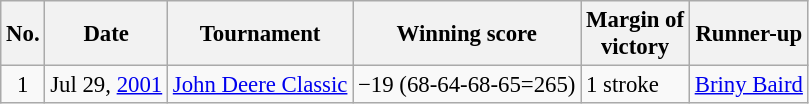<table class="wikitable" style="font-size:95%;">
<tr>
<th>No.</th>
<th>Date</th>
<th>Tournament</th>
<th>Winning score</th>
<th>Margin of<br>victory</th>
<th>Runner-up</th>
</tr>
<tr>
<td align=center>1</td>
<td>Jul 29, <a href='#'>2001</a></td>
<td><a href='#'>John Deere Classic</a></td>
<td>−19 (68-64-68-65=265)</td>
<td>1 stroke</td>
<td> <a href='#'>Briny Baird</a></td>
</tr>
</table>
